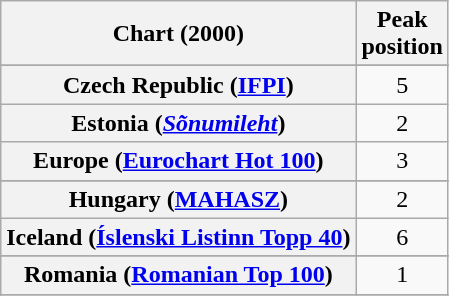<table class="wikitable sortable plainrowheaders" style="text-align:center">
<tr>
<th scope="col">Chart (2000)</th>
<th scope="col">Peak<br>position</th>
</tr>
<tr>
</tr>
<tr>
</tr>
<tr>
</tr>
<tr>
</tr>
<tr>
</tr>
<tr>
<th scope="row">Czech Republic (<a href='#'>IFPI</a>)</th>
<td>5</td>
</tr>
<tr>
<th scope="row">Estonia (<em><a href='#'>Sõnumileht</a></em>)</th>
<td>2</td>
</tr>
<tr>
<th scope="row">Europe (<a href='#'>Eurochart Hot 100</a>)</th>
<td>3</td>
</tr>
<tr>
</tr>
<tr>
</tr>
<tr>
</tr>
<tr>
<th scope="row">Hungary (<a href='#'>MAHASZ</a>)</th>
<td>2</td>
</tr>
<tr>
<th scope="row">Iceland (<a href='#'>Íslenski Listinn Topp 40</a>)</th>
<td>6</td>
</tr>
<tr>
</tr>
<tr>
</tr>
<tr>
</tr>
<tr>
</tr>
<tr>
</tr>
<tr>
</tr>
<tr>
<th scope="row">Romania (<a href='#'>Romanian Top 100</a>)</th>
<td>1</td>
</tr>
<tr>
</tr>
<tr>
</tr>
<tr>
</tr>
<tr>
</tr>
<tr>
</tr>
</table>
